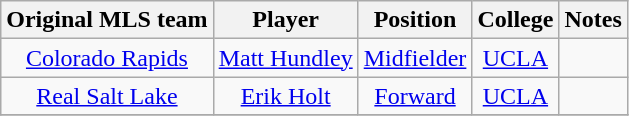<table class="wikitable sortable" style="text-align:center">
<tr>
<th>Original MLS team</th>
<th>Player</th>
<th>Position</th>
<th>College</th>
<th>Notes</th>
</tr>
<tr>
<td><a href='#'>Colorado Rapids</a></td>
<td><a href='#'>Matt Hundley</a></td>
<td><a href='#'>Midfielder</a></td>
<td><a href='#'>UCLA</a></td>
<td></td>
</tr>
<tr>
<td><a href='#'>Real Salt Lake</a></td>
<td><a href='#'>Erik Holt</a></td>
<td><a href='#'>Forward</a></td>
<td><a href='#'>UCLA</a></td>
<td></td>
</tr>
<tr>
</tr>
</table>
